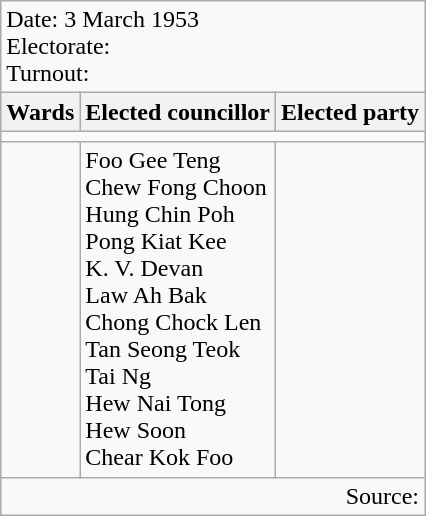<table class=wikitable>
<tr>
<td colspan=10>Date: 3 March 1953<br>Electorate: <br>Turnout:</td>
</tr>
<tr>
<th>Wards</th>
<th>Elected councillor</th>
<th>Elected party</th>
</tr>
<tr>
<td colspan=10></td>
</tr>
<tr>
<td></td>
<td>Foo Gee Teng<br>Chew Fong Choon<br>Hung Chin Poh<br>Pong Kiat Kee<br>K. V. Devan<br>Law Ah Bak<br>Chong Chock Len<br>Tan Seong Teok<br>Tai Ng<br>Hew Nai Tong<br>Hew Soon<br>Chear Kok Foo</td>
<td></td>
</tr>
<tr>
<td colspan=3 align=right>Source: </td>
</tr>
</table>
